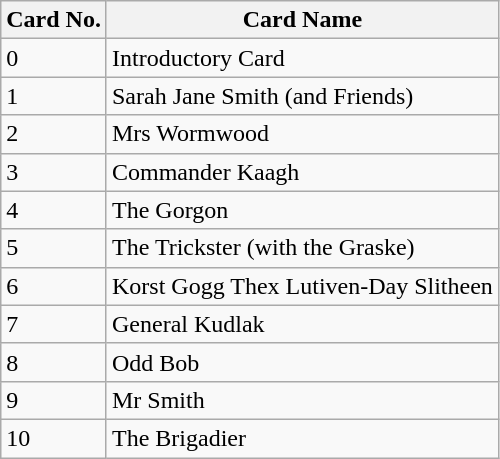<table class="wikitable">
<tr>
<th>Card No.</th>
<th>Card Name</th>
</tr>
<tr>
<td>0</td>
<td>Introductory Card</td>
</tr>
<tr>
<td>1</td>
<td>Sarah Jane Smith (and Friends)</td>
</tr>
<tr>
<td>2</td>
<td>Mrs Wormwood</td>
</tr>
<tr>
<td>3</td>
<td>Commander Kaagh</td>
</tr>
<tr>
<td>4</td>
<td>The Gorgon</td>
</tr>
<tr>
<td>5</td>
<td>The Trickster (with the Graske)</td>
</tr>
<tr>
<td>6</td>
<td>Korst Gogg Thex Lutiven-Day Slitheen</td>
</tr>
<tr>
<td>7</td>
<td>General Kudlak</td>
</tr>
<tr>
<td>8</td>
<td>Odd Bob</td>
</tr>
<tr>
<td>9</td>
<td>Mr Smith</td>
</tr>
<tr>
<td>10</td>
<td>The Brigadier</td>
</tr>
</table>
